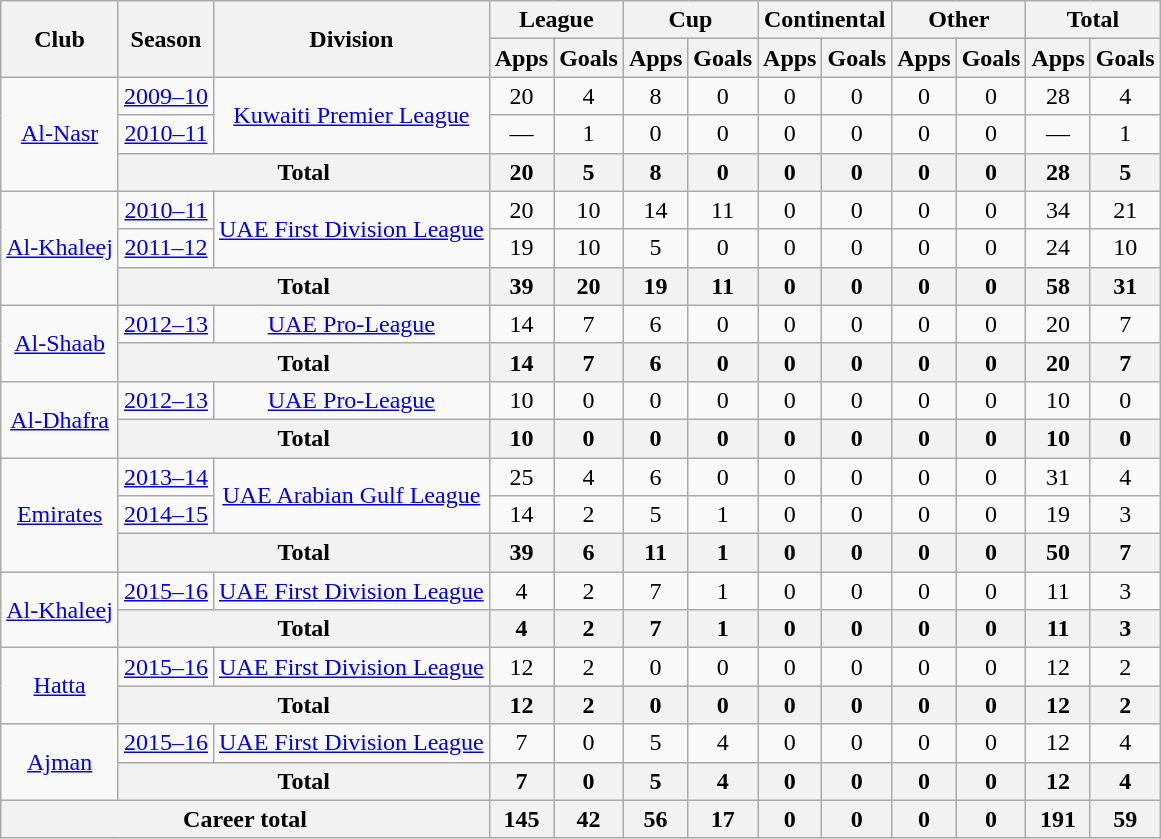<table class="wikitable" style="text-align: center;">
<tr>
<th rowspan="2">Club</th>
<th rowspan="2">Season</th>
<th rowspan="2">Division</th>
<th colspan="2">League</th>
<th colspan="2">Cup</th>
<th colspan="2">Continental</th>
<th colspan="2">Other</th>
<th colspan="2">Total</th>
</tr>
<tr>
<th>Apps</th>
<th>Goals</th>
<th>Apps</th>
<th>Goals</th>
<th>Apps</th>
<th>Goals</th>
<th>Apps</th>
<th>Goals</th>
<th>Apps</th>
<th>Goals</th>
</tr>
<tr>
<td rowspan="3"><a href='#'>Al-Nasr</a></td>
<td><a href='#'>2009–10</a></td>
<td rowspan="2"><a href='#'>Kuwaiti Premier League</a></td>
<td>20</td>
<td>4</td>
<td>8</td>
<td>0</td>
<td>0</td>
<td>0</td>
<td>0</td>
<td>0</td>
<td>28</td>
<td>4</td>
</tr>
<tr>
<td><a href='#'>2010–11</a></td>
<td>—</td>
<td>1</td>
<td>0</td>
<td>0</td>
<td>0</td>
<td>0</td>
<td>0</td>
<td>0</td>
<td>—</td>
<td>1</td>
</tr>
<tr>
<th colspan="2">Total</th>
<th>20</th>
<th>5</th>
<th>8</th>
<th>0</th>
<th>0</th>
<th>0</th>
<th>0</th>
<th>0</th>
<th>28</th>
<th>5</th>
</tr>
<tr>
<td rowspan="3"><a href='#'>Al-Khaleej</a></td>
<td><a href='#'>2010–11</a></td>
<td rowspan="2"><a href='#'>UAE First Division League</a></td>
<td>20</td>
<td>10</td>
<td>14</td>
<td>11</td>
<td>0</td>
<td>0</td>
<td>0</td>
<td>0</td>
<td>34</td>
<td>21</td>
</tr>
<tr>
<td><a href='#'>2011–12</a></td>
<td>19</td>
<td>10</td>
<td>5</td>
<td>0</td>
<td>0</td>
<td>0</td>
<td>0</td>
<td>0</td>
<td>24</td>
<td>10</td>
</tr>
<tr>
<th colspan="2">Total</th>
<th>39</th>
<th>20</th>
<th>19</th>
<th>11</th>
<th>0</th>
<th>0</th>
<th>0</th>
<th>0</th>
<th>58</th>
<th>31</th>
</tr>
<tr>
<td rowspan="2"><a href='#'>Al-Shaab</a></td>
<td><a href='#'>2012–13</a></td>
<td rowspan="1"><a href='#'>UAE Pro-League</a></td>
<td>14</td>
<td>7</td>
<td>6</td>
<td>0</td>
<td>0</td>
<td>0</td>
<td>0</td>
<td>0</td>
<td>20</td>
<td>7</td>
</tr>
<tr>
<th colspan="2">Total</th>
<th>14</th>
<th>7</th>
<th>6</th>
<th>0</th>
<th>0</th>
<th>0</th>
<th>0</th>
<th>0</th>
<th>20</th>
<th>7</th>
</tr>
<tr>
<td rowspan="2"><a href='#'>Al-Dhafra</a></td>
<td><a href='#'>2012–13</a></td>
<td rowspan="1"><a href='#'>UAE Pro-League</a></td>
<td>10</td>
<td>0</td>
<td>0</td>
<td>0</td>
<td>0</td>
<td>0</td>
<td>0</td>
<td>0</td>
<td>10</td>
<td>0</td>
</tr>
<tr>
<th colspan="2">Total</th>
<th>10</th>
<th>0</th>
<th>0</th>
<th>0</th>
<th>0</th>
<th>0</th>
<th>0</th>
<th>0</th>
<th>10</th>
<th>0</th>
</tr>
<tr>
<td rowspan="3"><a href='#'>Emirates</a></td>
<td><a href='#'>2013–14</a></td>
<td rowspan="2"><a href='#'>UAE Arabian Gulf League</a></td>
<td>25</td>
<td>4</td>
<td>6</td>
<td>0</td>
<td>0</td>
<td>0</td>
<td>0</td>
<td>0</td>
<td>31</td>
<td>4</td>
</tr>
<tr>
<td><a href='#'>2014–15</a></td>
<td>14</td>
<td>2</td>
<td>5</td>
<td>1</td>
<td>0</td>
<td>0</td>
<td>0</td>
<td>0</td>
<td>19</td>
<td>3</td>
</tr>
<tr>
<th colspan="2">Total</th>
<th>39</th>
<th>6</th>
<th>11</th>
<th>1</th>
<th>0</th>
<th>0</th>
<th>0</th>
<th>0</th>
<th>50</th>
<th>7</th>
</tr>
<tr>
<td rowspan="2"><a href='#'>Al-Khaleej</a></td>
<td><a href='#'>2015–16</a></td>
<td rowspan="1"><a href='#'>UAE First Division League</a></td>
<td>4</td>
<td>2</td>
<td>7</td>
<td>1</td>
<td>0</td>
<td>0</td>
<td>0</td>
<td>0</td>
<td>11</td>
<td>3</td>
</tr>
<tr>
<th colspan="2">Total</th>
<th>4</th>
<th>2</th>
<th>7</th>
<th>1</th>
<th>0</th>
<th>0</th>
<th>0</th>
<th>0</th>
<th>11</th>
<th>3</th>
</tr>
<tr>
<td rowspan="2"><a href='#'>Hatta</a></td>
<td><a href='#'>2015–16</a></td>
<td rowspan="1"><a href='#'>UAE First Division League</a></td>
<td>12</td>
<td>2</td>
<td>0</td>
<td>0</td>
<td>0</td>
<td>0</td>
<td>0</td>
<td>0</td>
<td>12</td>
<td>2</td>
</tr>
<tr>
<th colspan="2">Total</th>
<th>12</th>
<th>2</th>
<th>0</th>
<th>0</th>
<th>0</th>
<th>0</th>
<th>0</th>
<th>0</th>
<th>12</th>
<th>2</th>
</tr>
<tr>
<td rowspan="2"><a href='#'>Ajman</a></td>
<td><a href='#'>2015–16</a></td>
<td rowspan="1"><a href='#'>UAE First Division League</a></td>
<td>7</td>
<td>0</td>
<td>5</td>
<td>4</td>
<td>0</td>
<td>0</td>
<td>0</td>
<td>0</td>
<td>12</td>
<td>4</td>
</tr>
<tr>
<th colspan="2">Total</th>
<th>7</th>
<th>0</th>
<th>5</th>
<th>4</th>
<th>0</th>
<th>0</th>
<th>0</th>
<th>0</th>
<th>12</th>
<th>4</th>
</tr>
<tr>
<th colspan="3">Career total</th>
<th>145</th>
<th>42</th>
<th>56</th>
<th>17</th>
<th>0</th>
<th>0</th>
<th>0</th>
<th>0</th>
<th>191</th>
<th>59</th>
</tr>
</table>
